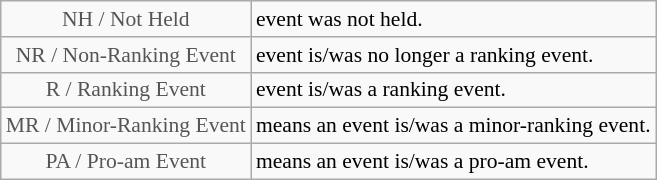<table class="wikitable" style="font-size:90%">
<tr>
<td style="text-align:center; color:#555555;" colspan="4">NH / Not Held</td>
<td>event was not held.</td>
</tr>
<tr>
<td style="text-align:center; color:#555555;" colspan="4">NR / Non-Ranking Event</td>
<td>event is/was no longer a ranking event.</td>
</tr>
<tr>
<td style="text-align:center; color:#555555;" colspan="4">R / Ranking Event</td>
<td>event is/was a ranking event.</td>
</tr>
<tr>
<td style="text-align:center; color:#555555;" colspan="4">MR / Minor-Ranking Event</td>
<td>means an event is/was a minor-ranking event.</td>
</tr>
<tr>
<td style="text-align:center; color:#555555;" colspan="4">PA / Pro-am Event</td>
<td>means an event is/was a pro-am event.</td>
</tr>
</table>
